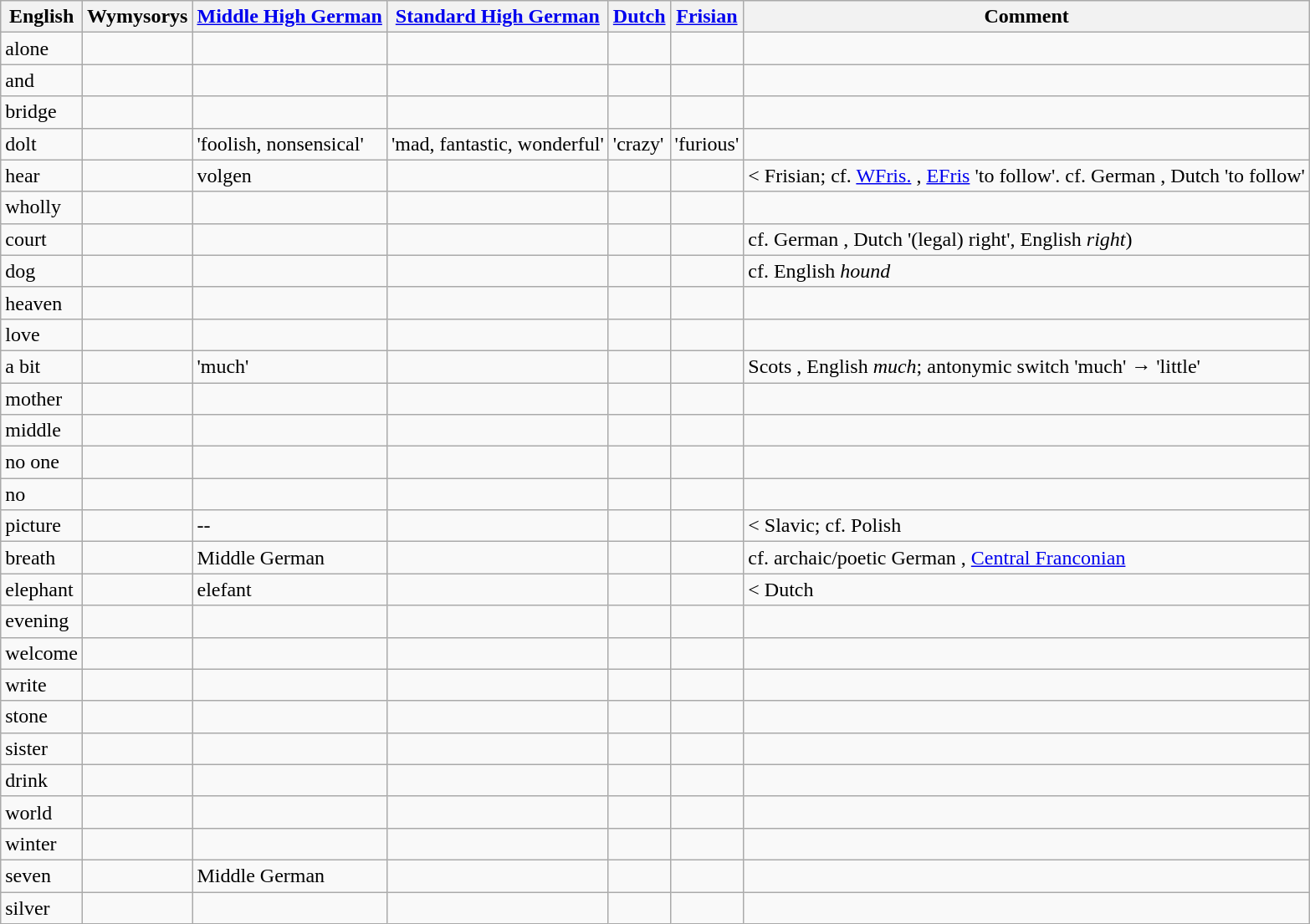<table class="wikitable">
<tr>
<th>English</th>
<th>Wymysorys</th>
<th><a href='#'>Middle High German</a></th>
<th><a href='#'>Standard High German</a></th>
<th><a href='#'>Dutch</a></th>
<th><a href='#'>Frisian</a></th>
<th>Comment</th>
</tr>
<tr>
<td>alone</td>
<td></td>
<td></td>
<td></td>
<td></td>
<td></td>
<td></td>
</tr>
<tr>
<td>and</td>
<td></td>
<td></td>
<td></td>
<td></td>
<td></td>
<td></td>
</tr>
<tr>
<td>bridge</td>
<td></td>
<td></td>
<td></td>
<td></td>
<td></td>
<td></td>
</tr>
<tr>
<td>dolt</td>
<td></td>
<td> 'foolish, nonsensical'</td>
<td> 'mad, fantastic, wonderful'</td>
<td> 'crazy'</td>
<td> 'furious'</td>
<td></td>
</tr>
<tr>
<td>hear</td>
<td></td>
<td>volgen</td>
<td></td>
<td></td>
<td></td>
<td>< Frisian; cf. <a href='#'>WFris.</a> , <a href='#'>EFris</a>  'to follow'. cf. German , Dutch  'to follow'</td>
</tr>
<tr>
<td>wholly</td>
<td></td>
<td></td>
<td></td>
<td></td>
<td></td>
<td></td>
</tr>
<tr>
<td>court</td>
<td></td>
<td></td>
<td></td>
<td></td>
<td></td>
<td>cf. German , Dutch  '(legal) right', English <em>right</em>)</td>
</tr>
<tr>
<td>dog</td>
<td></td>
<td></td>
<td></td>
<td></td>
<td></td>
<td>cf. English <em>hound</em></td>
</tr>
<tr>
<td>heaven</td>
<td></td>
<td></td>
<td></td>
<td></td>
<td></td>
<td></td>
</tr>
<tr>
<td>love</td>
<td></td>
<td></td>
<td></td>
<td></td>
<td></td>
<td></td>
</tr>
<tr>
<td>a bit</td>
<td></td>
<td> 'much'</td>
<td></td>
<td></td>
<td></td>
<td>Scots , English <em>much</em>; antonymic switch 'much' → 'little'</td>
</tr>
<tr>
<td>mother</td>
<td></td>
<td></td>
<td></td>
<td></td>
<td></td>
<td></td>
</tr>
<tr>
<td>middle</td>
<td></td>
<td></td>
<td></td>
<td></td>
<td></td>
<td></td>
</tr>
<tr>
<td>no one</td>
<td></td>
<td></td>
<td></td>
<td></td>
<td></td>
<td></td>
</tr>
<tr>
<td>no</td>
<td></td>
<td></td>
<td></td>
<td></td>
<td></td>
<td></td>
</tr>
<tr>
<td>picture</td>
<td></td>
<td>--</td>
<td></td>
<td></td>
<td></td>
<td>< Slavic; cf. Polish </td>
</tr>
<tr>
<td>breath</td>
<td></td>
<td>Middle German </td>
<td></td>
<td></td>
<td></td>
<td>cf. archaic/poetic German , <a href='#'>Central Franconian</a> </td>
</tr>
<tr>
<td>elephant</td>
<td></td>
<td>elefant</td>
<td></td>
<td></td>
<td></td>
<td>< Dutch</td>
</tr>
<tr>
<td>evening</td>
<td></td>
<td></td>
<td></td>
<td></td>
<td></td>
<td></td>
</tr>
<tr>
<td>welcome</td>
<td></td>
<td></td>
<td></td>
<td></td>
<td></td>
<td></td>
</tr>
<tr>
<td>write</td>
<td></td>
<td></td>
<td></td>
<td></td>
<td></td>
<td></td>
</tr>
<tr>
<td>stone</td>
<td></td>
<td></td>
<td></td>
<td></td>
<td></td>
<td></td>
</tr>
<tr>
<td>sister</td>
<td></td>
<td></td>
<td></td>
<td></td>
<td></td>
<td></td>
</tr>
<tr>
<td>drink</td>
<td></td>
<td></td>
<td></td>
<td></td>
<td></td>
<td></td>
</tr>
<tr>
<td>world</td>
<td></td>
<td></td>
<td></td>
<td></td>
<td></td>
<td></td>
</tr>
<tr>
<td>winter</td>
<td></td>
<td></td>
<td></td>
<td></td>
<td></td>
<td></td>
</tr>
<tr>
<td>seven</td>
<td></td>
<td>Middle German </td>
<td></td>
<td></td>
<td></td>
<td></td>
</tr>
<tr>
<td>silver</td>
<td></td>
<td></td>
<td></td>
<td></td>
<td></td>
<td></td>
</tr>
</table>
